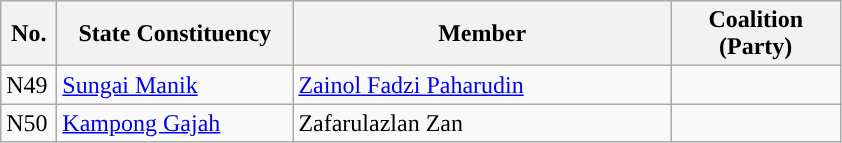<table class="wikitable">
<tr>
<th width="30">No.</th>
<th width="150">State Constituency</th>
<th width="245">Member</th>
<th width="105">Coalition (Party)</th>
</tr>
<tr>
<td>N49</td>
<td><a href='#'>Sungai Manik</a></td>
<td><a href='#'>Zainol Fadzi Paharudin</a></td>
<td></td>
</tr>
<tr>
<td>N50</td>
<td><a href='#'>Kampong Gajah</a></td>
<td>Zafarulazlan Zan</td>
<td></td>
</tr>
</table>
